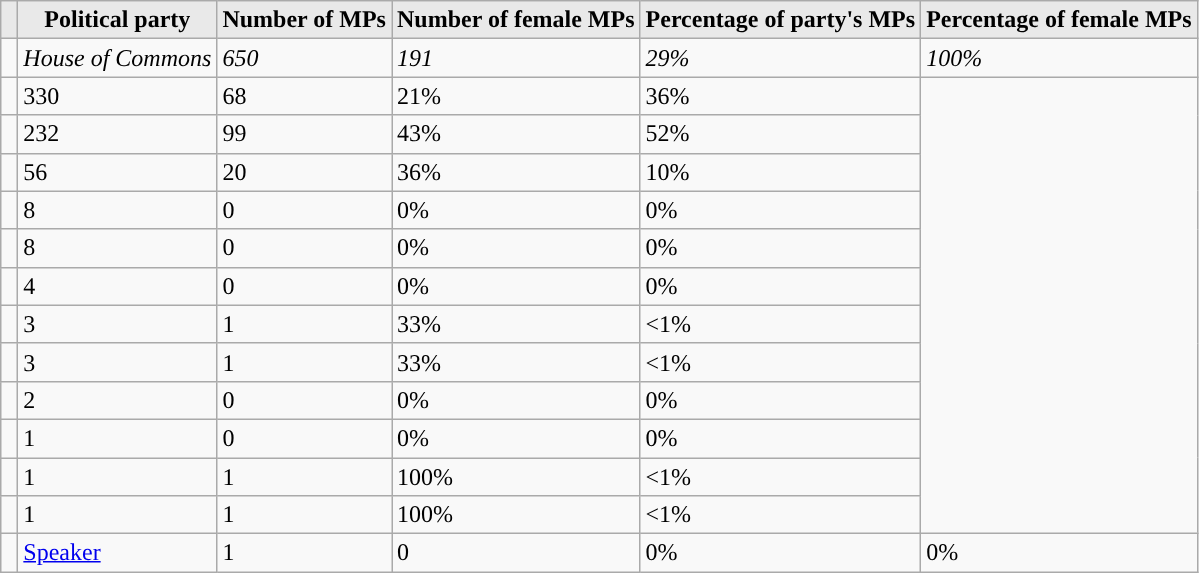<table class="wikitable sortable">
<tr>
<th style="background-color:#E9E9E9" class="unsortable"></th>
<th style="background-color:#E9E9E9" align="center">Political party<br></th>
<th style="background-color:#E9E9E9" align="center">Number of MPs</th>
<th style="background-color:#E9E9E9" align="center">Number of female MPs</th>
<th style="background-color:#E9E9E9" align="center">Percentage of party's MPs</th>
<th style="background-color:#E9E9E9" align="center">Percentage of female MPs</th>
</tr>
<tr>
<td></td>
<td><em>House of Commons</em></td>
<td><em>650</em></td>
<td><em>191</em></td>
<td><em>29%</em></td>
<td><em>100%</em></td>
</tr>
<tr>
<td></td>
<td style="text-align: left;" scope="row">330</td>
<td>68</td>
<td>21%</td>
<td>36%</td>
</tr>
<tr>
<td></td>
<td style="text-align: left;" scope="row">232</td>
<td>99</td>
<td>43%</td>
<td>52%</td>
</tr>
<tr>
<td></td>
<td style="text-align: left;" scope="row">56</td>
<td>20</td>
<td>36%</td>
<td>10%</td>
</tr>
<tr>
<td></td>
<td style="text-align: left;" scope="row">8</td>
<td>0</td>
<td>0%</td>
<td>0%</td>
</tr>
<tr>
<td></td>
<td style="text-align: left;" scope="row">8</td>
<td>0</td>
<td>0%</td>
<td>0%</td>
</tr>
<tr>
<td></td>
<td style="text-align: left;" scope="row">4</td>
<td>0</td>
<td>0%</td>
<td>0%</td>
</tr>
<tr>
<td></td>
<td style="text-align: left;" scope="row">3</td>
<td>1</td>
<td>33%</td>
<td><1%</td>
</tr>
<tr>
<td></td>
<td style="text-align: left;" scope="row">3</td>
<td>1</td>
<td>33%</td>
<td><1%</td>
</tr>
<tr>
<td></td>
<td style="text-align: left;" scope="row">2</td>
<td>0</td>
<td>0%</td>
<td>0%</td>
</tr>
<tr>
<td></td>
<td style="text-align: left;" scope="row">1</td>
<td>0</td>
<td>0%</td>
<td>0%</td>
</tr>
<tr>
<td></td>
<td style="text-align: left;" scope="row">1</td>
<td>1</td>
<td>100%</td>
<td><1%</td>
</tr>
<tr>
<td></td>
<td style="text-align: left;" scope="row">1</td>
<td>1</td>
<td>100%</td>
<td><1%</td>
</tr>
<tr>
<td style="background-color:"> </td>
<td><a href='#'>Speaker</a><br></td>
<td>1</td>
<td>0</td>
<td>0%</td>
<td>0%</td>
</tr>
</table>
